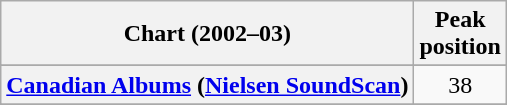<table class="wikitable sortable plainrowheaders">
<tr>
<th scope="col">Chart (2002–03)</th>
<th scope="col">Peak<br>position</th>
</tr>
<tr>
</tr>
<tr>
<th scope="row"><a href='#'>Canadian Albums</a> (<a href='#'>Nielsen SoundScan</a>)</th>
<td style="text-align:center;">38</td>
</tr>
<tr>
</tr>
<tr>
</tr>
</table>
